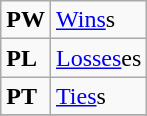<table class="wikitable">
<tr>
<td><strong>PW</strong></td>
<td><a href='#'>Wins</a>s</td>
</tr>
<tr>
<td><strong>PL</strong></td>
<td><a href='#'>Losses</a>es</td>
</tr>
<tr>
<td><strong>PT</strong></td>
<td><a href='#'>Ties</a>s</td>
</tr>
<tr>
</tr>
</table>
